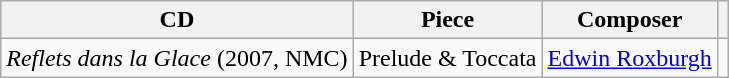<table class="wikitable">
<tr>
<th>CD</th>
<th>Piece</th>
<th>Composer</th>
<th></th>
</tr>
<tr>
<td><em>Reflets dans la Glace</em> (2007, NMC)</td>
<td>Prelude & Toccata</td>
<td><a href='#'>Edwin Roxburgh</a></td>
<td></td>
</tr>
</table>
